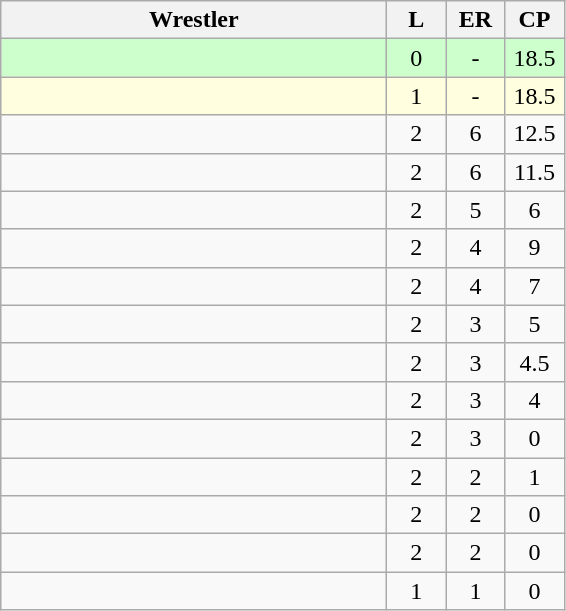<table class="wikitable" style="text-align: center;" |>
<tr>
<th width="250">Wrestler</th>
<th width="32">L</th>
<th width="32">ER</th>
<th width="32">CP</th>
</tr>
<tr bgcolor="ccffcc">
<td style="text-align:left;"></td>
<td>0</td>
<td>-</td>
<td>18.5</td>
</tr>
<tr bgcolor="lightyellow">
<td style="text-align:left;"></td>
<td>1</td>
<td>-</td>
<td>18.5</td>
</tr>
<tr>
<td style="text-align:left;"></td>
<td>2</td>
<td>6</td>
<td>12.5</td>
</tr>
<tr>
<td style="text-align:left;"></td>
<td>2</td>
<td>6</td>
<td>11.5</td>
</tr>
<tr>
<td style="text-align:left;"></td>
<td>2</td>
<td>5</td>
<td>6</td>
</tr>
<tr>
<td style="text-align:left;"></td>
<td>2</td>
<td>4</td>
<td>9</td>
</tr>
<tr>
<td style="text-align:left;"></td>
<td>2</td>
<td>4</td>
<td>7</td>
</tr>
<tr>
<td style="text-align:left;"></td>
<td>2</td>
<td>3</td>
<td>5</td>
</tr>
<tr>
<td style="text-align:left;"></td>
<td>2</td>
<td>3</td>
<td>4.5</td>
</tr>
<tr>
<td style="text-align:left;"></td>
<td>2</td>
<td>3</td>
<td>4</td>
</tr>
<tr>
<td style="text-align:left;"></td>
<td>2</td>
<td>3</td>
<td>0</td>
</tr>
<tr>
<td style="text-align:left;"></td>
<td>2</td>
<td>2</td>
<td>1</td>
</tr>
<tr>
<td style="text-align:left;"></td>
<td>2</td>
<td>2</td>
<td>0</td>
</tr>
<tr>
<td style="text-align:left;"></td>
<td>2</td>
<td>2</td>
<td>0</td>
</tr>
<tr>
<td style="text-align:left;"></td>
<td>1</td>
<td>1</td>
<td>0</td>
</tr>
</table>
